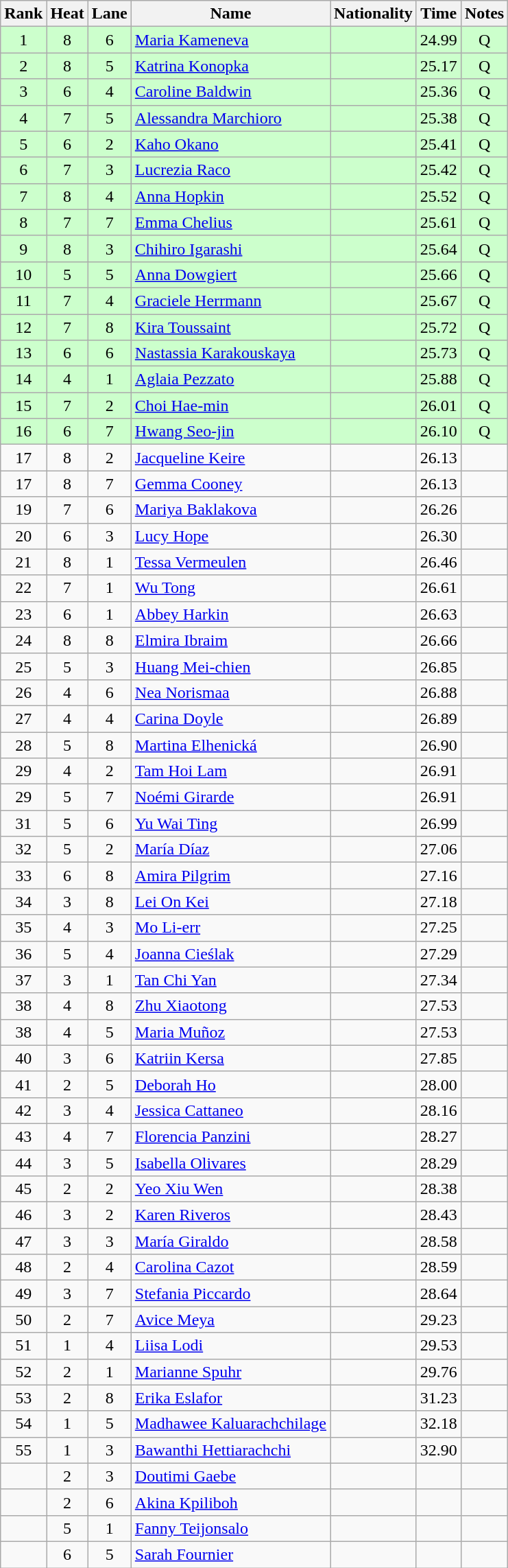<table class="wikitable sortable" style="text-align:center">
<tr>
<th>Rank</th>
<th>Heat</th>
<th>Lane</th>
<th>Name</th>
<th>Nationality</th>
<th>Time</th>
<th>Notes</th>
</tr>
<tr bgcolor=ccffcc>
<td>1</td>
<td>8</td>
<td>6</td>
<td align="left"><a href='#'>Maria Kameneva</a></td>
<td align="left"></td>
<td>24.99</td>
<td>Q</td>
</tr>
<tr bgcolor=ccffcc>
<td>2</td>
<td>8</td>
<td>5</td>
<td align="left"><a href='#'>Katrina Konopka</a></td>
<td align="left"></td>
<td>25.17</td>
<td>Q</td>
</tr>
<tr bgcolor=ccffcc>
<td>3</td>
<td>6</td>
<td>4</td>
<td align="left"><a href='#'>Caroline Baldwin</a></td>
<td align="left"></td>
<td>25.36</td>
<td>Q</td>
</tr>
<tr bgcolor=ccffcc>
<td>4</td>
<td>7</td>
<td>5</td>
<td align="left"><a href='#'>Alessandra Marchioro</a></td>
<td align="left"></td>
<td>25.38</td>
<td>Q</td>
</tr>
<tr bgcolor=ccffcc>
<td>5</td>
<td>6</td>
<td>2</td>
<td align="left"><a href='#'>Kaho Okano</a></td>
<td align="left"></td>
<td>25.41</td>
<td>Q</td>
</tr>
<tr bgcolor=ccffcc>
<td>6</td>
<td>7</td>
<td>3</td>
<td align="left"><a href='#'>Lucrezia Raco</a></td>
<td align="left"></td>
<td>25.42</td>
<td>Q</td>
</tr>
<tr bgcolor=ccffcc>
<td>7</td>
<td>8</td>
<td>4</td>
<td align="left"><a href='#'>Anna Hopkin</a></td>
<td align="left"></td>
<td>25.52</td>
<td>Q</td>
</tr>
<tr bgcolor=ccffcc>
<td>8</td>
<td>7</td>
<td>7</td>
<td align="left"><a href='#'>Emma Chelius</a></td>
<td align="left"></td>
<td>25.61</td>
<td>Q</td>
</tr>
<tr bgcolor=ccffcc>
<td>9</td>
<td>8</td>
<td>3</td>
<td align="left"><a href='#'>Chihiro Igarashi</a></td>
<td align="left"></td>
<td>25.64</td>
<td>Q</td>
</tr>
<tr bgcolor=ccffcc>
<td>10</td>
<td>5</td>
<td>5</td>
<td align="left"><a href='#'>Anna Dowgiert</a></td>
<td align="left"></td>
<td>25.66</td>
<td>Q</td>
</tr>
<tr bgcolor=ccffcc>
<td>11</td>
<td>7</td>
<td>4</td>
<td align="left"><a href='#'>Graciele Herrmann</a></td>
<td align="left"></td>
<td>25.67</td>
<td>Q</td>
</tr>
<tr bgcolor=ccffcc>
<td>12</td>
<td>7</td>
<td>8</td>
<td align="left"><a href='#'>Kira Toussaint</a></td>
<td align="left"></td>
<td>25.72</td>
<td>Q</td>
</tr>
<tr bgcolor=ccffcc>
<td>13</td>
<td>6</td>
<td>6</td>
<td align="left"><a href='#'>Nastassia Karakouskaya</a></td>
<td align="left"></td>
<td>25.73</td>
<td>Q</td>
</tr>
<tr bgcolor=ccffcc>
<td>14</td>
<td>4</td>
<td>1</td>
<td align="left"><a href='#'>Aglaia Pezzato</a></td>
<td align="left"></td>
<td>25.88</td>
<td>Q</td>
</tr>
<tr bgcolor=ccffcc>
<td>15</td>
<td>7</td>
<td>2</td>
<td align="left"><a href='#'>Choi Hae-min</a></td>
<td align="left"></td>
<td>26.01</td>
<td>Q</td>
</tr>
<tr bgcolor=ccffcc>
<td>16</td>
<td>6</td>
<td>7</td>
<td align="left"><a href='#'>Hwang Seo-jin</a></td>
<td align="left"></td>
<td>26.10</td>
<td>Q</td>
</tr>
<tr>
<td>17</td>
<td>8</td>
<td>2</td>
<td align="left"><a href='#'>Jacqueline Keire</a></td>
<td align="left"></td>
<td>26.13</td>
<td></td>
</tr>
<tr>
<td>17</td>
<td>8</td>
<td>7</td>
<td align="left"><a href='#'>Gemma Cooney</a></td>
<td align="left"></td>
<td>26.13</td>
<td></td>
</tr>
<tr>
<td>19</td>
<td>7</td>
<td>6</td>
<td align="left"><a href='#'>Mariya Baklakova</a></td>
<td align="left"></td>
<td>26.26</td>
<td></td>
</tr>
<tr>
<td>20</td>
<td>6</td>
<td>3</td>
<td align="left"><a href='#'>Lucy Hope</a></td>
<td align="left"></td>
<td>26.30</td>
<td></td>
</tr>
<tr>
<td>21</td>
<td>8</td>
<td>1</td>
<td align="left"><a href='#'>Tessa Vermeulen</a></td>
<td align="left"></td>
<td>26.46</td>
<td></td>
</tr>
<tr>
<td>22</td>
<td>7</td>
<td>1</td>
<td align="left"><a href='#'>Wu Tong</a></td>
<td align="left"></td>
<td>26.61</td>
<td></td>
</tr>
<tr>
<td>23</td>
<td>6</td>
<td>1</td>
<td align="left"><a href='#'>Abbey Harkin</a></td>
<td align="left"></td>
<td>26.63</td>
<td></td>
</tr>
<tr>
<td>24</td>
<td>8</td>
<td>8</td>
<td align="left"><a href='#'>Elmira Ibraim</a></td>
<td align="left"></td>
<td>26.66</td>
<td></td>
</tr>
<tr>
<td>25</td>
<td>5</td>
<td>3</td>
<td align="left"><a href='#'>Huang Mei-chien</a></td>
<td align="left"></td>
<td>26.85</td>
<td></td>
</tr>
<tr>
<td>26</td>
<td>4</td>
<td>6</td>
<td align="left"><a href='#'>Nea Norismaa</a></td>
<td align="left"></td>
<td>26.88</td>
<td></td>
</tr>
<tr>
<td>27</td>
<td>4</td>
<td>4</td>
<td align="left"><a href='#'>Carina Doyle</a></td>
<td align="left"></td>
<td>26.89</td>
<td></td>
</tr>
<tr>
<td>28</td>
<td>5</td>
<td>8</td>
<td align="left"><a href='#'>Martina Elhenická</a></td>
<td align="left"></td>
<td>26.90</td>
<td></td>
</tr>
<tr>
<td>29</td>
<td>4</td>
<td>2</td>
<td align="left"><a href='#'>Tam Hoi Lam</a></td>
<td align="left"></td>
<td>26.91</td>
<td></td>
</tr>
<tr>
<td>29</td>
<td>5</td>
<td>7</td>
<td align="left"><a href='#'>Noémi Girarde</a></td>
<td align="left"></td>
<td>26.91</td>
<td></td>
</tr>
<tr>
<td>31</td>
<td>5</td>
<td>6</td>
<td align="left"><a href='#'>Yu Wai Ting</a></td>
<td align="left"></td>
<td>26.99</td>
<td></td>
</tr>
<tr>
<td>32</td>
<td>5</td>
<td>2</td>
<td align="left"><a href='#'>María Díaz</a></td>
<td align="left"></td>
<td>27.06</td>
<td></td>
</tr>
<tr>
<td>33</td>
<td>6</td>
<td>8</td>
<td align="left"><a href='#'>Amira Pilgrim</a></td>
<td align="left"></td>
<td>27.16</td>
<td></td>
</tr>
<tr>
<td>34</td>
<td>3</td>
<td>8</td>
<td align="left"><a href='#'>Lei On Kei</a></td>
<td align="left"></td>
<td>27.18</td>
<td></td>
</tr>
<tr>
<td>35</td>
<td>4</td>
<td>3</td>
<td align="left"><a href='#'>Mo Li-err</a></td>
<td align="left"></td>
<td>27.25</td>
<td></td>
</tr>
<tr>
<td>36</td>
<td>5</td>
<td>4</td>
<td align="left"><a href='#'>Joanna Cieślak</a></td>
<td align="left"></td>
<td>27.29</td>
<td></td>
</tr>
<tr>
<td>37</td>
<td>3</td>
<td>1</td>
<td align="left"><a href='#'>Tan Chi Yan</a></td>
<td align="left"></td>
<td>27.34</td>
<td></td>
</tr>
<tr>
<td>38</td>
<td>4</td>
<td>8</td>
<td align="left"><a href='#'>Zhu Xiaotong</a></td>
<td align="left"></td>
<td>27.53</td>
<td></td>
</tr>
<tr>
<td>38</td>
<td>4</td>
<td>5</td>
<td align="left"><a href='#'>Maria Muñoz</a></td>
<td align="left"></td>
<td>27.53</td>
<td></td>
</tr>
<tr>
<td>40</td>
<td>3</td>
<td>6</td>
<td align="left"><a href='#'>Katriin Kersa</a></td>
<td align="left"></td>
<td>27.85</td>
<td></td>
</tr>
<tr>
<td>41</td>
<td>2</td>
<td>5</td>
<td align="left"><a href='#'>Deborah Ho</a></td>
<td align="left"></td>
<td>28.00</td>
<td></td>
</tr>
<tr>
<td>42</td>
<td>3</td>
<td>4</td>
<td align="left"><a href='#'>Jessica Cattaneo</a></td>
<td align="left"></td>
<td>28.16</td>
<td></td>
</tr>
<tr>
<td>43</td>
<td>4</td>
<td>7</td>
<td align="left"><a href='#'>Florencia Panzini</a></td>
<td align="left"></td>
<td>28.27</td>
<td></td>
</tr>
<tr>
<td>44</td>
<td>3</td>
<td>5</td>
<td align="left"><a href='#'>Isabella Olivares</a></td>
<td align="left"></td>
<td>28.29</td>
<td></td>
</tr>
<tr>
<td>45</td>
<td>2</td>
<td>2</td>
<td align="left"><a href='#'>Yeo Xiu Wen</a></td>
<td align="left"></td>
<td>28.38</td>
<td></td>
</tr>
<tr>
<td>46</td>
<td>3</td>
<td>2</td>
<td align="left"><a href='#'>Karen Riveros</a></td>
<td align="left"></td>
<td>28.43</td>
<td></td>
</tr>
<tr>
<td>47</td>
<td>3</td>
<td>3</td>
<td align="left"><a href='#'>María Giraldo</a></td>
<td align="left"></td>
<td>28.58</td>
<td></td>
</tr>
<tr>
<td>48</td>
<td>2</td>
<td>4</td>
<td align="left"><a href='#'>Carolina Cazot</a></td>
<td align="left"></td>
<td>28.59</td>
<td></td>
</tr>
<tr>
<td>49</td>
<td>3</td>
<td>7</td>
<td align="left"><a href='#'>Stefania Piccardo</a></td>
<td align="left"></td>
<td>28.64</td>
<td></td>
</tr>
<tr>
<td>50</td>
<td>2</td>
<td>7</td>
<td align="left"><a href='#'>Avice Meya</a></td>
<td align="left"></td>
<td>29.23</td>
<td></td>
</tr>
<tr>
<td>51</td>
<td>1</td>
<td>4</td>
<td align="left"><a href='#'>Liisa Lodi</a></td>
<td align="left"></td>
<td>29.53</td>
<td></td>
</tr>
<tr>
<td>52</td>
<td>2</td>
<td>1</td>
<td align="left"><a href='#'>Marianne Spuhr</a></td>
<td align="left"></td>
<td>29.76</td>
<td></td>
</tr>
<tr>
<td>53</td>
<td>2</td>
<td>8</td>
<td align="left"><a href='#'>Erika Eslafor</a></td>
<td align="left"></td>
<td>31.23</td>
<td></td>
</tr>
<tr>
<td>54</td>
<td>1</td>
<td>5</td>
<td align="left"><a href='#'>Madhawee Kaluarachchilage</a></td>
<td align="left"></td>
<td>32.18</td>
<td></td>
</tr>
<tr>
<td>55</td>
<td>1</td>
<td>3</td>
<td align="left"><a href='#'>Bawanthi Hettiarachchi</a></td>
<td align="left"></td>
<td>32.90</td>
<td></td>
</tr>
<tr>
<td></td>
<td>2</td>
<td>3</td>
<td align="left"><a href='#'>Doutimi Gaebe</a></td>
<td align="left"></td>
<td></td>
<td></td>
</tr>
<tr>
<td></td>
<td>2</td>
<td>6</td>
<td align="left"><a href='#'>Akina Kpiliboh</a></td>
<td align="left"></td>
<td></td>
<td></td>
</tr>
<tr>
<td></td>
<td>5</td>
<td>1</td>
<td align="left"><a href='#'>Fanny Teijonsalo</a></td>
<td align="left"></td>
<td></td>
<td></td>
</tr>
<tr>
<td></td>
<td>6</td>
<td>5</td>
<td align="left"><a href='#'>Sarah Fournier</a></td>
<td align="left"></td>
<td></td>
<td></td>
</tr>
</table>
